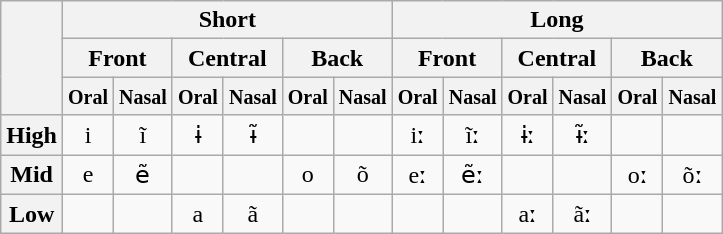<table class="wikitable" style="text-align: center">
<tr>
<th rowspan="3"></th>
<th colspan="6">Short</th>
<th colspan="6">Long</th>
</tr>
<tr>
<th colspan="2">Front</th>
<th colspan="2">Central</th>
<th colspan="2">Back</th>
<th colspan="2">Front</th>
<th colspan="2">Central</th>
<th colspan="2">Back</th>
</tr>
<tr>
<th><small>Oral</small></th>
<th><small>Nasal</small></th>
<th><small>Oral</small></th>
<th><small>Nasal</small></th>
<th><small>Oral</small></th>
<th><small>Nasal</small></th>
<th><small>Oral</small></th>
<th><small>Nasal</small></th>
<th><small>Oral</small></th>
<th><small>Nasal</small></th>
<th><small>Oral</small></th>
<th><small>Nasal</small></th>
</tr>
<tr>
<th>High</th>
<td>i</td>
<td>ĩ</td>
<td>ɨ</td>
<td>ɨ̃</td>
<td></td>
<td></td>
<td>iː</td>
<td>ĩː</td>
<td>ɨː</td>
<td>ɨ̃ː</td>
<td></td>
<td></td>
</tr>
<tr>
<th>Mid</th>
<td>e</td>
<td>ẽ</td>
<td></td>
<td></td>
<td>o</td>
<td>õ</td>
<td>eː</td>
<td>ẽː</td>
<td></td>
<td></td>
<td>oː</td>
<td>õː</td>
</tr>
<tr>
<th>Low</th>
<td></td>
<td></td>
<td>a</td>
<td>ã</td>
<td></td>
<td></td>
<td></td>
<td></td>
<td>aː</td>
<td>ãː</td>
<td></td>
<td></td>
</tr>
</table>
